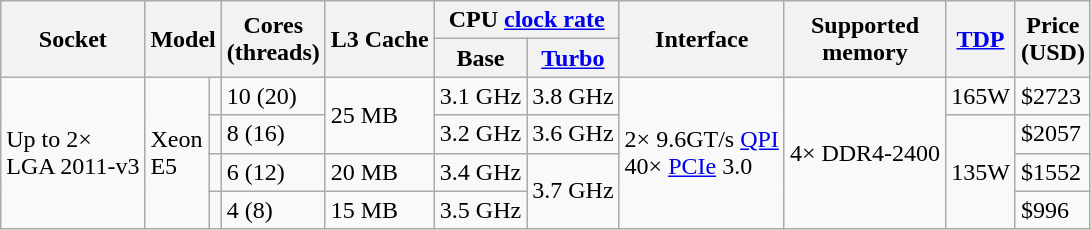<table class="wikitable">
<tr>
<th rowspan="2">Socket</th>
<th colspan="2" rowspan="2">Model</th>
<th rowspan="2">Cores<br>(threads)</th>
<th rowspan="2">L3 Cache</th>
<th colspan="2">CPU <a href='#'>clock rate</a></th>
<th rowspan="2">Interface</th>
<th rowspan="2">Supported<br>memory</th>
<th rowspan="2"><a href='#'>TDP</a></th>
<th rowspan="2">Price<br>(USD)</th>
</tr>
<tr>
<th>Base</th>
<th><a href='#'>Turbo</a></th>
</tr>
<tr>
<td rowspan="4">Up to 2×<br>LGA 2011-v3</td>
<td rowspan="4">Xeon<br>E5</td>
<td></td>
<td>10 (20)</td>
<td rowspan="2">25 MB</td>
<td>3.1 GHz</td>
<td>3.8 GHz</td>
<td rowspan="4">2× 9.6GT/s <a href='#'>QPI</a><br>40× <a href='#'>PCIe</a> 3.0</td>
<td rowspan="4">4× DDR4-2400</td>
<td>165W</td>
<td>$2723</td>
</tr>
<tr>
<td></td>
<td>8 (16)</td>
<td>3.2 GHz</td>
<td>3.6 GHz</td>
<td rowspan="3">135W</td>
<td>$2057</td>
</tr>
<tr>
<td></td>
<td>6 (12)</td>
<td>20 MB</td>
<td>3.4 GHz</td>
<td rowspan="2">3.7 GHz</td>
<td>$1552</td>
</tr>
<tr>
<td></td>
<td>4 (8)</td>
<td>15 MB</td>
<td>3.5 GHz</td>
<td>$996</td>
</tr>
</table>
